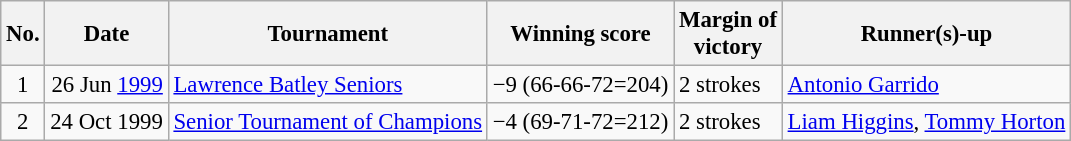<table class="wikitable" style="font-size:95%;">
<tr>
<th>No.</th>
<th>Date</th>
<th>Tournament</th>
<th>Winning score</th>
<th>Margin of<br>victory</th>
<th>Runner(s)-up</th>
</tr>
<tr>
<td align=center>1</td>
<td align=right>26 Jun <a href='#'>1999</a></td>
<td><a href='#'>Lawrence Batley Seniors</a></td>
<td>−9 (66-66-72=204)</td>
<td>2 strokes</td>
<td> <a href='#'>Antonio Garrido</a></td>
</tr>
<tr>
<td align=center>2</td>
<td align=right>24 Oct 1999</td>
<td><a href='#'>Senior Tournament of Champions</a></td>
<td>−4 (69-71-72=212)</td>
<td>2 strokes</td>
<td> <a href='#'>Liam Higgins</a>,  <a href='#'>Tommy Horton</a></td>
</tr>
</table>
